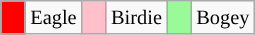<table class="wikitable" span=50 style="font-size:85%;">
<tr>
<td style="background: Red;" width=10></td>
<td>Eagle</td>
<td style="background: Pink;" width=10></td>
<td>Birdie</td>
<td style="background: PaleGreen;" width=10></td>
<td>Bogey</td>
</tr>
</table>
